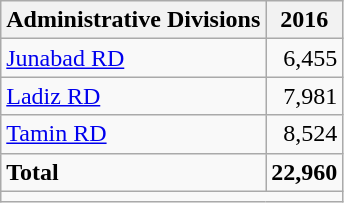<table class="wikitable">
<tr>
<th>Administrative Divisions</th>
<th>2016</th>
</tr>
<tr>
<td><a href='#'>Junabad RD</a></td>
<td style="text-align: right;">6,455</td>
</tr>
<tr>
<td><a href='#'>Ladiz RD</a></td>
<td style="text-align: right;">7,981</td>
</tr>
<tr>
<td><a href='#'>Tamin RD</a></td>
<td style="text-align: right;">8,524</td>
</tr>
<tr>
<td><strong>Total</strong></td>
<td style="text-align: right;"><strong>22,960</strong></td>
</tr>
<tr>
<td colspan=2></td>
</tr>
</table>
